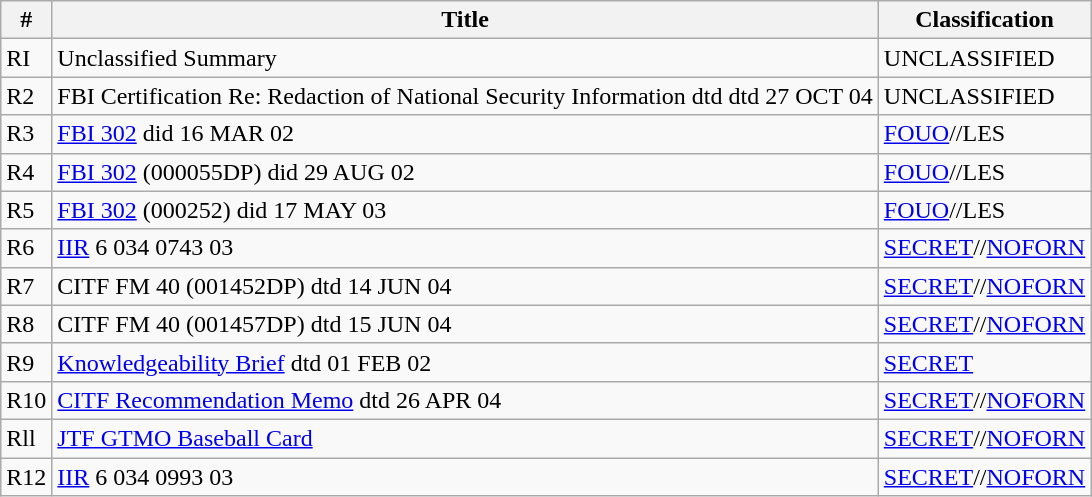<table class="wikitable">
<tr>
<th>#</th>
<th>Title</th>
<th>Classification</th>
</tr>
<tr>
<td>RI</td>
<td>Unclassified Summary</td>
<td>UNCLASSIFIED</td>
</tr>
<tr>
<td>R2</td>
<td>FBI Certification Re: Redaction of National Security Information dtd dtd 27 OCT 04</td>
<td>UNCLASSIFIED</td>
</tr>
<tr>
<td>R3</td>
<td><a href='#'>FBI 302</a> did 16 MAR 02</td>
<td><a href='#'>FOUO</a>//LES</td>
</tr>
<tr>
<td>R4</td>
<td><a href='#'>FBI 302</a> (000055DP) did 29 AUG 02</td>
<td><a href='#'>FOUO</a>//LES</td>
</tr>
<tr>
<td>R5</td>
<td><a href='#'>FBI 302</a> (000252) did 17 MAY 03</td>
<td><a href='#'>FOUO</a>//LES</td>
</tr>
<tr>
<td>R6</td>
<td><a href='#'>IIR</a> 6 034 0743 03</td>
<td><a href='#'>SECRET</a>//<a href='#'>NOFORN</a></td>
</tr>
<tr>
<td>R7</td>
<td>CITF FM 40 (001452DP) dtd 14 JUN 04</td>
<td><a href='#'>SECRET</a>//<a href='#'>NOFORN</a></td>
</tr>
<tr>
<td>R8</td>
<td>CITF FM 40 (001457DP) dtd 15 JUN 04</td>
<td><a href='#'>SECRET</a>//<a href='#'>NOFORN</a></td>
</tr>
<tr>
<td>R9</td>
<td><a href='#'>Knowledgeability Brief</a> dtd 01 FEB 02</td>
<td><a href='#'>SECRET</a></td>
</tr>
<tr>
<td>R10</td>
<td><a href='#'>CITF Recommendation Memo</a> dtd 26 APR 04</td>
<td><a href='#'>SECRET</a>//<a href='#'>NOFORN</a></td>
</tr>
<tr>
<td>Rll</td>
<td><a href='#'>JTF GTMO Baseball Card</a></td>
<td><a href='#'>SECRET</a>//<a href='#'>NOFORN</a></td>
</tr>
<tr>
<td>R12</td>
<td><a href='#'>IIR</a> 6 034 0993 03</td>
<td><a href='#'>SECRET</a>//<a href='#'>NOFORN</a></td>
</tr>
</table>
